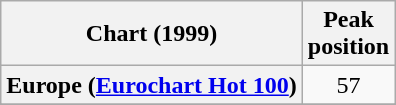<table class="wikitable sortable plainrowheaders" style="text-align:center">
<tr>
<th>Chart (1999)</th>
<th>Peak<br>position</th>
</tr>
<tr>
<th scope="row">Europe (<a href='#'>Eurochart Hot 100</a>)</th>
<td>57</td>
</tr>
<tr>
</tr>
<tr>
</tr>
</table>
